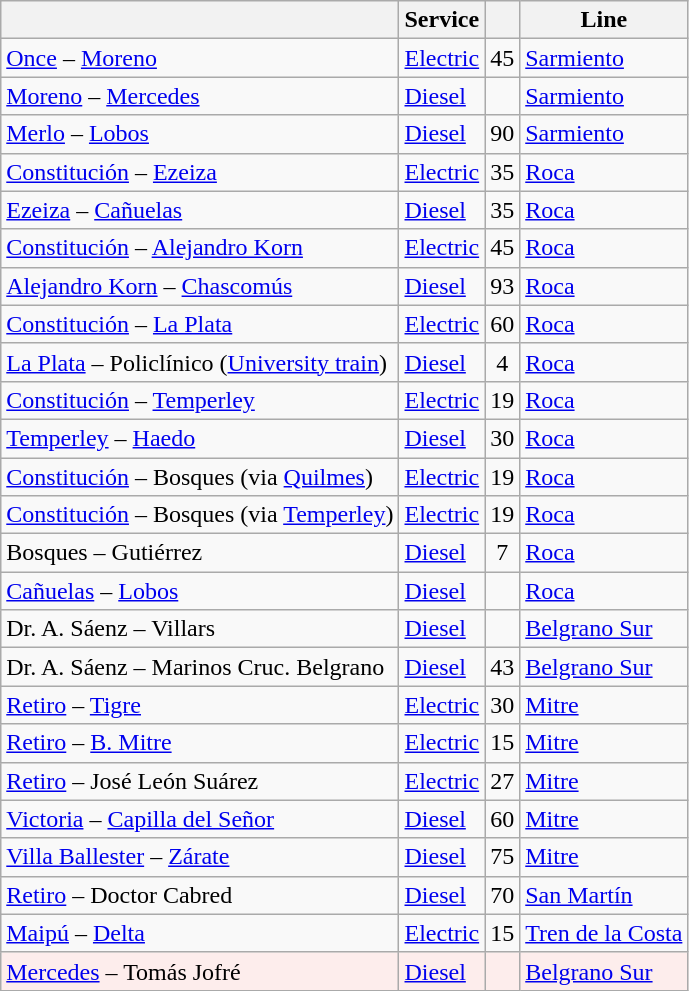<table class="wikitable sortable" style="text-align:" width= px">
<tr>
<th width= px></th>
<th width= px>Service</th>
<th width= px></th>
<th width= px>Line</th>
</tr>
<tr>
<td><a href='#'>Once</a> – <a href='#'>Moreno</a></td>
<td><a href='#'>Electric</a></td>
<td align=center>45</td>
<td><a href='#'>Sarmiento</a></td>
</tr>
<tr>
<td><a href='#'>Moreno</a> – <a href='#'>Mercedes</a></td>
<td><a href='#'>Diesel</a></td>
<td></td>
<td><a href='#'>Sarmiento</a></td>
</tr>
<tr>
<td><a href='#'>Merlo</a> – <a href='#'>Lobos</a></td>
<td><a href='#'>Diesel</a></td>
<td align=center>90</td>
<td><a href='#'>Sarmiento</a></td>
</tr>
<tr>
<td><a href='#'>Constitución</a> – <a href='#'>Ezeiza</a></td>
<td><a href='#'>Electric</a></td>
<td align=center>35</td>
<td><a href='#'>Roca</a></td>
</tr>
<tr>
<td><a href='#'>Ezeiza</a> – <a href='#'>Cañuelas</a></td>
<td><a href='#'>Diesel</a></td>
<td align=center>35</td>
<td><a href='#'>Roca</a></td>
</tr>
<tr>
<td><a href='#'>Constitución</a> – <a href='#'>Alejandro Korn</a></td>
<td><a href='#'>Electric</a></td>
<td align=center>45</td>
<td><a href='#'>Roca</a></td>
</tr>
<tr>
<td><a href='#'>Alejandro Korn</a> – <a href='#'>Chascomús</a></td>
<td><a href='#'>Diesel</a></td>
<td align=center>93</td>
<td><a href='#'>Roca</a></td>
</tr>
<tr>
<td><a href='#'>Constitución</a> – <a href='#'>La Plata</a></td>
<td><a href='#'>Electric</a></td>
<td align=center>60</td>
<td><a href='#'>Roca</a></td>
</tr>
<tr>
<td><a href='#'>La Plata</a> – Policlínico (<a href='#'>University train</a>)</td>
<td><a href='#'>Diesel</a></td>
<td align=center>4</td>
<td><a href='#'>Roca</a></td>
</tr>
<tr>
<td><a href='#'>Constitución</a> – <a href='#'>Temperley</a></td>
<td><a href='#'>Electric</a></td>
<td align=center>19</td>
<td><a href='#'>Roca</a></td>
</tr>
<tr>
<td><a href='#'>Temperley</a> – <a href='#'>Haedo</a></td>
<td><a href='#'>Diesel</a></td>
<td align=center>30</td>
<td><a href='#'>Roca</a></td>
</tr>
<tr>
<td><a href='#'>Constitución</a> – Bosques (via <a href='#'>Quilmes</a>)</td>
<td><a href='#'>Electric</a></td>
<td align=center>19</td>
<td><a href='#'>Roca</a></td>
</tr>
<tr>
<td><a href='#'>Constitución</a> – Bosques (via <a href='#'>Temperley</a>)</td>
<td><a href='#'>Electric</a></td>
<td align=center>19</td>
<td><a href='#'>Roca</a></td>
</tr>
<tr>
<td>Bosques – Gutiérrez</td>
<td><a href='#'>Diesel</a></td>
<td align=center>7</td>
<td><a href='#'>Roca</a></td>
</tr>
<tr>
<td><a href='#'>Cañuelas</a> – <a href='#'>Lobos</a></td>
<td><a href='#'>Diesel</a></td>
<td></td>
<td><a href='#'>Roca</a></td>
</tr>
<tr>
<td>Dr. A. Sáenz – Villars</td>
<td><a href='#'>Diesel</a></td>
<td></td>
<td><a href='#'>Belgrano Sur</a></td>
</tr>
<tr>
<td>Dr. A. Sáenz – Marinos Cruc. Belgrano</td>
<td><a href='#'>Diesel</a></td>
<td align=center>43</td>
<td><a href='#'>Belgrano Sur</a></td>
</tr>
<tr>
<td><a href='#'>Retiro</a> – <a href='#'>Tigre</a></td>
<td><a href='#'>Electric</a></td>
<td align=center>30</td>
<td><a href='#'>Mitre</a></td>
</tr>
<tr>
<td><a href='#'>Retiro</a> – <a href='#'>B. Mitre</a></td>
<td><a href='#'>Electric</a></td>
<td align=center>15</td>
<td><a href='#'>Mitre</a></td>
</tr>
<tr>
<td><a href='#'>Retiro</a> – José León Suárez</td>
<td><a href='#'>Electric</a></td>
<td align=center>27</td>
<td><a href='#'>Mitre</a></td>
</tr>
<tr>
<td><a href='#'>Victoria</a> – <a href='#'>Capilla del Señor</a></td>
<td><a href='#'>Diesel</a></td>
<td align=center>60</td>
<td><a href='#'>Mitre</a></td>
</tr>
<tr>
<td><a href='#'>Villa Ballester</a> – <a href='#'>Zárate</a></td>
<td><a href='#'>Diesel</a></td>
<td align=center>75</td>
<td><a href='#'>Mitre</a></td>
</tr>
<tr>
<td><a href='#'>Retiro</a> – Doctor Cabred</td>
<td><a href='#'>Diesel</a></td>
<td align=center>70</td>
<td><a href='#'>San Martín</a></td>
</tr>
<tr>
<td><a href='#'>Maipú</a> – <a href='#'>Delta</a></td>
<td><a href='#'>Electric</a></td>
<td align=center>15</td>
<td><a href='#'>Tren de la Costa</a> </td>
</tr>
<tr bgcolor= #fdedec>
<td><a href='#'>Mercedes</a> – Tomás Jofré</td>
<td><a href='#'>Diesel</a></td>
<td></td>
<td><a href='#'>Belgrano Sur</a></td>
</tr>
</table>
